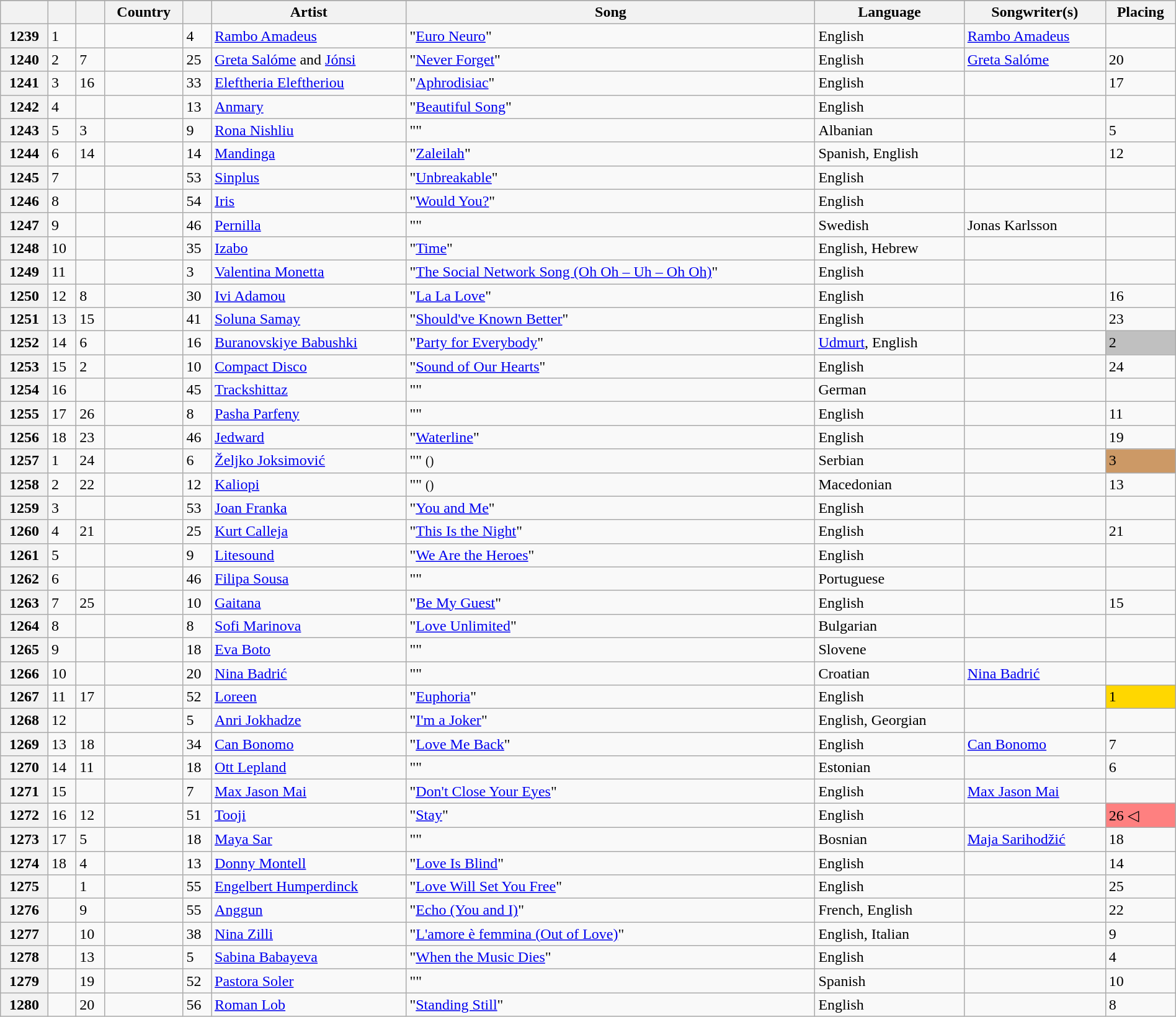<table class="wikitable sortable plainrowheaders" style="width:100%">
<tr>
</tr>
<tr>
<th scope="col"></th>
<th scope="col"></th>
<th scope="col"></th>
<th scope="col">Country</th>
<th scope="col" class="unsortable"></th>
<th scope="col">Artist</th>
<th scope="col">Song</th>
<th scope="col">Language</th>
<th scope="col">Songwriter(s)</th>
<th scope="col">Placing</th>
</tr>
<tr>
<th scope="row">1239</th>
<td>1 </td>
<td></td>
<td></td>
<td>4</td>
<td><a href='#'>Rambo Amadeus</a></td>
<td>"<a href='#'>Euro Neuro</a>"</td>
<td>English</td>
<td><a href='#'>Rambo Amadeus</a></td>
<td></td>
</tr>
<tr>
<th scope="row">1240</th>
<td>2 </td>
<td>7</td>
<td></td>
<td>25</td>
<td><a href='#'>Greta Salóme</a> and <a href='#'>Jónsi</a></td>
<td>"<a href='#'>Never Forget</a>"</td>
<td>English</td>
<td><a href='#'>Greta Salóme</a></td>
<td>20 </td>
</tr>
<tr>
<th scope="row">1241</th>
<td>3 </td>
<td>16</td>
<td></td>
<td>33</td>
<td><a href='#'>Eleftheria Eleftheriou</a></td>
<td>"<a href='#'>Aphrodisiac</a>"</td>
<td>English</td>
<td></td>
<td>17 </td>
</tr>
<tr>
<th scope="row">1242</th>
<td>4 </td>
<td></td>
<td></td>
<td>13</td>
<td><a href='#'>Anmary</a></td>
<td>"<a href='#'>Beautiful Song</a>"</td>
<td>English</td>
<td></td>
<td></td>
</tr>
<tr>
<th scope="row">1243</th>
<td>5 </td>
<td>3</td>
<td></td>
<td>9</td>
<td><a href='#'>Rona Nishliu</a></td>
<td>""</td>
<td>Albanian</td>
<td></td>
<td>5 </td>
</tr>
<tr>
<th scope="row">1244</th>
<td>6 </td>
<td>14</td>
<td></td>
<td>14</td>
<td><a href='#'>Mandinga</a></td>
<td>"<a href='#'>Zaleilah</a>"</td>
<td>Spanish, English</td>
<td></td>
<td>12 </td>
</tr>
<tr>
<th scope="row">1245</th>
<td>7 </td>
<td></td>
<td></td>
<td>53</td>
<td><a href='#'>Sinplus</a></td>
<td>"<a href='#'>Unbreakable</a>"</td>
<td>English</td>
<td></td>
<td></td>
</tr>
<tr>
<th scope="row">1246</th>
<td>8 </td>
<td></td>
<td></td>
<td>54</td>
<td><a href='#'>Iris</a></td>
<td>"<a href='#'>Would You?</a>"</td>
<td>English</td>
<td></td>
<td></td>
</tr>
<tr>
<th scope="row">1247</th>
<td>9 </td>
<td></td>
<td></td>
<td>46</td>
<td><a href='#'>Pernilla</a></td>
<td>""</td>
<td>Swedish</td>
<td>Jonas Karlsson</td>
<td></td>
</tr>
<tr>
<th scope="row">1248</th>
<td>10 </td>
<td></td>
<td></td>
<td>35</td>
<td><a href='#'>Izabo</a></td>
<td>"<a href='#'>Time</a>"</td>
<td>English, Hebrew</td>
<td></td>
<td></td>
</tr>
<tr>
<th scope="row">1249</th>
<td>11 </td>
<td></td>
<td></td>
<td>3</td>
<td><a href='#'>Valentina Monetta</a></td>
<td>"<a href='#'>The Social Network Song (Oh Oh – Uh – Oh Oh)</a>"</td>
<td>English</td>
<td></td>
<td></td>
</tr>
<tr>
<th scope="row">1250</th>
<td>12 </td>
<td>8</td>
<td></td>
<td>30</td>
<td><a href='#'>Ivi Adamou</a></td>
<td>"<a href='#'>La La Love</a>"</td>
<td>English</td>
<td></td>
<td>16 </td>
</tr>
<tr>
<th scope="row">1251</th>
<td>13 </td>
<td>15</td>
<td></td>
<td>41</td>
<td><a href='#'>Soluna Samay</a></td>
<td>"<a href='#'>Should've Known Better</a>"</td>
<td>English</td>
<td></td>
<td>23 </td>
</tr>
<tr>
<th scope="row">1252</th>
<td>14 </td>
<td>6</td>
<td></td>
<td>16</td>
<td><a href='#'>Buranovskiye Babushki</a></td>
<td>"<a href='#'>Party for Everybody</a>"</td>
<td><a href='#'>Udmurt</a>, English</td>
<td></td>
<td bgcolor="silver">2 </td>
</tr>
<tr>
<th scope="row">1253</th>
<td>15 </td>
<td>2</td>
<td></td>
<td>10</td>
<td><a href='#'>Compact Disco</a></td>
<td>"<a href='#'>Sound of Our Hearts</a>"</td>
<td>English</td>
<td></td>
<td>24 </td>
</tr>
<tr>
<th scope="row">1254</th>
<td>16 </td>
<td></td>
<td></td>
<td>45</td>
<td><a href='#'>Trackshittaz</a></td>
<td>""</td>
<td>German</td>
<td></td>
<td></td>
</tr>
<tr>
<th scope="row">1255</th>
<td>17 </td>
<td>26</td>
<td></td>
<td>8</td>
<td><a href='#'>Pasha Parfeny</a></td>
<td>""</td>
<td>English</td>
<td></td>
<td>11 </td>
</tr>
<tr>
<th scope="row">1256</th>
<td>18 </td>
<td>23</td>
<td></td>
<td>46</td>
<td><a href='#'>Jedward</a></td>
<td>"<a href='#'>Waterline</a>"</td>
<td>English</td>
<td></td>
<td>19 </td>
</tr>
<tr>
<th scope="row">1257</th>
<td>1 </td>
<td>24</td>
<td></td>
<td>6</td>
<td><a href='#'>Željko Joksimović</a></td>
<td>"" <small>()</small></td>
<td>Serbian</td>
<td></td>
<td bgcolor="#C96">3 </td>
</tr>
<tr>
<th scope="row">1258</th>
<td>2 </td>
<td>22</td>
<td></td>
<td>12</td>
<td><a href='#'>Kaliopi</a></td>
<td>"" <small>()</small></td>
<td>Macedonian</td>
<td></td>
<td>13 </td>
</tr>
<tr>
<th scope="row">1259</th>
<td>3 </td>
<td></td>
<td></td>
<td>53</td>
<td><a href='#'>Joan Franka</a></td>
<td>"<a href='#'>You and Me</a>"</td>
<td>English</td>
<td></td>
<td></td>
</tr>
<tr>
<th scope="row">1260</th>
<td>4 </td>
<td>21</td>
<td></td>
<td>25</td>
<td><a href='#'>Kurt Calleja</a></td>
<td>"<a href='#'>This Is the Night</a>"</td>
<td>English</td>
<td></td>
<td>21 </td>
</tr>
<tr>
<th scope="row">1261</th>
<td>5 </td>
<td></td>
<td></td>
<td>9</td>
<td><a href='#'>Litesound</a></td>
<td>"<a href='#'>We Are the Heroes</a>"</td>
<td>English</td>
<td></td>
<td></td>
</tr>
<tr>
<th scope="row">1262</th>
<td>6 </td>
<td></td>
<td></td>
<td>46</td>
<td><a href='#'>Filipa Sousa</a></td>
<td>""</td>
<td>Portuguese</td>
<td></td>
<td></td>
</tr>
<tr>
<th scope="row">1263</th>
<td>7 </td>
<td>25</td>
<td></td>
<td>10</td>
<td><a href='#'>Gaitana</a></td>
<td>"<a href='#'>Be My Guest</a>"</td>
<td>English</td>
<td></td>
<td>15 </td>
</tr>
<tr>
<th scope="row">1264</th>
<td>8 </td>
<td></td>
<td></td>
<td>8</td>
<td><a href='#'>Sofi Marinova</a></td>
<td>"<a href='#'>Love Unlimited</a>"</td>
<td>Bulgarian</td>
<td></td>
<td></td>
</tr>
<tr>
<th scope="row">1265</th>
<td>9 </td>
<td></td>
<td></td>
<td>18</td>
<td><a href='#'>Eva Boto</a></td>
<td>""</td>
<td>Slovene</td>
<td></td>
<td></td>
</tr>
<tr>
<th scope="row">1266</th>
<td>10 </td>
<td></td>
<td></td>
<td>20</td>
<td><a href='#'>Nina Badrić</a></td>
<td>""</td>
<td>Croatian</td>
<td><a href='#'>Nina Badrić</a></td>
<td></td>
</tr>
<tr>
<th scope="row">1267</th>
<td>11 </td>
<td>17</td>
<td></td>
<td>52</td>
<td><a href='#'>Loreen</a></td>
<td>"<a href='#'>Euphoria</a>"</td>
<td>English</td>
<td></td>
<td bgcolor="gold">1 </td>
</tr>
<tr>
<th scope="row">1268</th>
<td>12 </td>
<td></td>
<td></td>
<td>5</td>
<td><a href='#'>Anri Jokhadze</a></td>
<td>"<a href='#'>I'm a Joker</a>"</td>
<td>English, Georgian</td>
<td></td>
<td></td>
</tr>
<tr>
<th scope="row">1269</th>
<td>13 </td>
<td>18</td>
<td></td>
<td>34</td>
<td><a href='#'>Can Bonomo</a></td>
<td>"<a href='#'>Love Me Back</a>"</td>
<td>English</td>
<td><a href='#'>Can Bonomo</a></td>
<td>7 </td>
</tr>
<tr>
<th scope="row">1270</th>
<td>14 </td>
<td>11</td>
<td></td>
<td>18</td>
<td><a href='#'>Ott Lepland</a></td>
<td>""</td>
<td>Estonian</td>
<td></td>
<td>6 </td>
</tr>
<tr>
<th scope="row">1271</th>
<td>15 </td>
<td></td>
<td></td>
<td>7</td>
<td><a href='#'>Max Jason Mai</a></td>
<td>"<a href='#'>Don't Close Your Eyes</a>"</td>
<td>English</td>
<td><a href='#'>Max Jason Mai</a></td>
<td></td>
</tr>
<tr>
<th scope="row">1272</th>
<td>16 </td>
<td>12</td>
<td></td>
<td>51</td>
<td><a href='#'>Tooji</a></td>
<td>"<a href='#'>Stay</a>"</td>
<td>English</td>
<td></td>
<td bgcolor="#FE8080">26 ◁ </td>
</tr>
<tr>
<th scope="row">1273</th>
<td>17 </td>
<td>5</td>
<td></td>
<td>18</td>
<td><a href='#'>Maya Sar</a></td>
<td>""</td>
<td>Bosnian</td>
<td><a href='#'>Maja Sarihodžić</a></td>
<td>18 </td>
</tr>
<tr>
<th scope="row">1274</th>
<td>18 </td>
<td>4</td>
<td></td>
<td>13</td>
<td><a href='#'>Donny Montell</a></td>
<td>"<a href='#'>Love Is Blind</a>"</td>
<td>English</td>
<td></td>
<td>14 </td>
</tr>
<tr>
<th scope="row">1275</th>
<td></td>
<td>1</td>
<td></td>
<td>55</td>
<td><a href='#'>Engelbert Humperdinck</a></td>
<td>"<a href='#'>Love Will Set You Free</a>"</td>
<td>English</td>
<td></td>
<td>25</td>
</tr>
<tr>
<th scope="row">1276</th>
<td></td>
<td>9</td>
<td></td>
<td>55</td>
<td><a href='#'>Anggun</a></td>
<td>"<a href='#'>Echo (You and I)</a>"</td>
<td>French, English</td>
<td></td>
<td>22</td>
</tr>
<tr>
<th scope="row">1277</th>
<td></td>
<td>10</td>
<td></td>
<td>38</td>
<td><a href='#'>Nina Zilli</a></td>
<td>"<a href='#'><span>L'amore è femmina</span> (Out of Love)</a>"</td>
<td>English, Italian</td>
<td></td>
<td>9</td>
</tr>
<tr>
<th scope="row">1278</th>
<td></td>
<td>13</td>
<td></td>
<td>5</td>
<td><a href='#'>Sabina Babayeva</a></td>
<td>"<a href='#'>When the Music Dies</a>"</td>
<td>English</td>
<td></td>
<td>4</td>
</tr>
<tr>
<th scope="row">1279</th>
<td></td>
<td>19</td>
<td></td>
<td>52</td>
<td><a href='#'>Pastora Soler</a></td>
<td>""</td>
<td>Spanish</td>
<td></td>
<td>10</td>
</tr>
<tr>
<th scope="row">1280</th>
<td></td>
<td>20</td>
<td></td>
<td>56</td>
<td><a href='#'>Roman Lob</a></td>
<td>"<a href='#'>Standing Still</a>"</td>
<td>English</td>
<td></td>
<td>8</td>
</tr>
</table>
